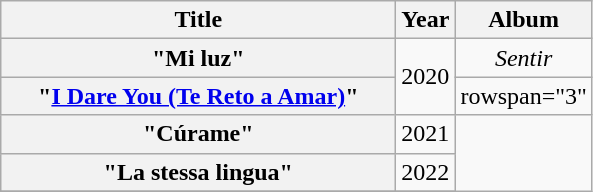<table class="wikitable plainrowheaders" style="text-align:center;">
<tr>
<th scope="col" style="width:16em;">Title</th>
<th scope="col" style="width:1em;">Year</th>
<th scope="col">Album</th>
</tr>
<tr>
<th scope="row">"Mi luz"<br></th>
<td rowspan="2">2020</td>
<td><em>Sentir</em></td>
</tr>
<tr>
<th scope="row">"<a href='#'>I Dare You (Te Reto a Amar)</a>"<br></th>
<td>rowspan="3" </td>
</tr>
<tr>
<th scope="row">"Cúrame" <br></th>
<td>2021</td>
</tr>
<tr>
<th scope="row">"La stessa lingua" <br></th>
<td>2022</td>
</tr>
<tr>
</tr>
</table>
